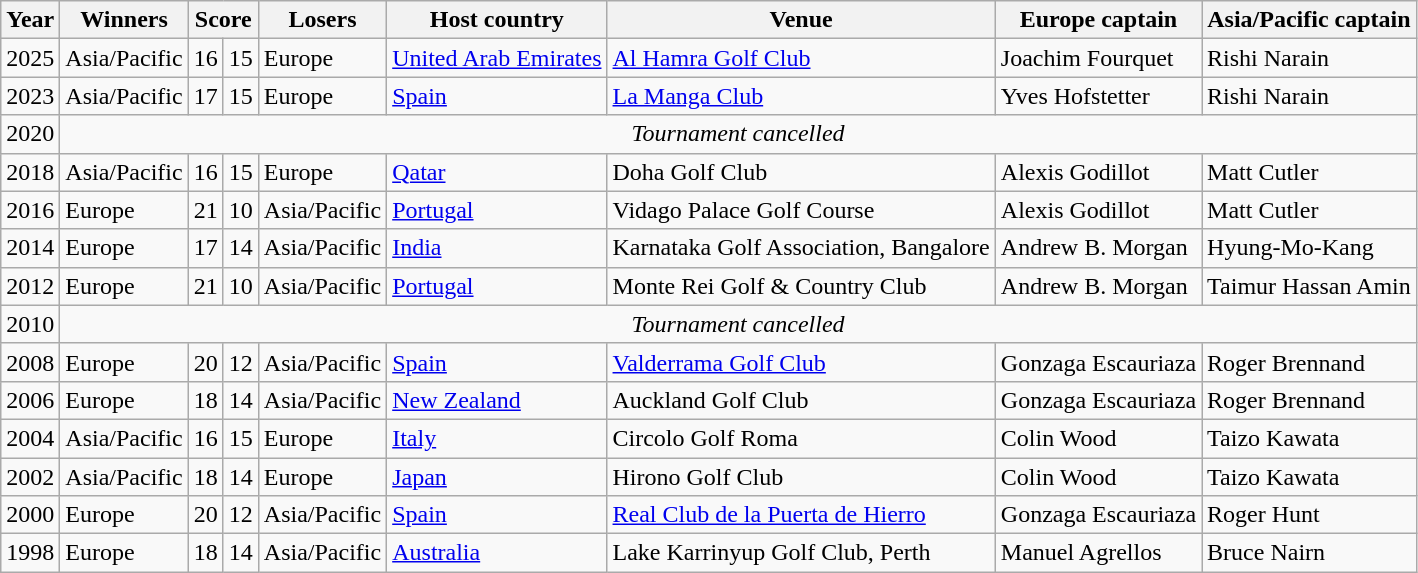<table class="wikitable plainrowheaders sortable">
<tr>
<th scope=col>Year</th>
<th scope=col>Winners</th>
<th colspan="2">Score</th>
<th scope=col>Losers</th>
<th scope=col>Host country</th>
<th scope=col>Venue</th>
<th scope=col>Europe captain</th>
<th scope=col>Asia/Pacific captain</th>
</tr>
<tr>
<td style=text-align:center>2025</td>
<td>Asia/Pacific</td>
<td align=center>16</td>
<td align=center>15</td>
<td>Europe</td>
<td><a href='#'>United Arab Emirates</a></td>
<td><a href='#'>Al Hamra Golf Club</a></td>
<td> Joachim Fourquet</td>
<td> Rishi Narain</td>
</tr>
<tr>
<td style=text-align:center>2023</td>
<td>Asia/Pacific</td>
<td align=center>17</td>
<td align=center>15</td>
<td>Europe</td>
<td><a href='#'>Spain</a></td>
<td><a href='#'>La Manga Club</a></td>
<td> Yves Hofstetter</td>
<td> Rishi Narain</td>
</tr>
<tr>
<td style=text-align:center>2020</td>
<td colspan=8 align="center"><em>Tournament cancelled</em> </td>
</tr>
<tr>
<td style=text-align:center>2018</td>
<td>Asia/Pacific</td>
<td align=center>16</td>
<td align=center>15</td>
<td>Europe</td>
<td><a href='#'>Qatar</a></td>
<td>Doha Golf Club</td>
<td> Alexis Godillot</td>
<td> Matt Cutler</td>
</tr>
<tr>
<td style=text-align:center>2016</td>
<td>Europe</td>
<td align=center>21</td>
<td align=center>10</td>
<td>Asia/Pacific</td>
<td><a href='#'>Portugal</a></td>
<td>Vidago Palace Golf Course</td>
<td> Alexis Godillot</td>
<td> Matt Cutler</td>
</tr>
<tr>
<td style=text-align:center>2014</td>
<td>Europe</td>
<td align=center>17</td>
<td align=center>14</td>
<td>Asia/Pacific</td>
<td><a href='#'>India</a></td>
<td>Karnataka Golf Association, Bangalore</td>
<td> Andrew B. Morgan</td>
<td> Hyung-Mo-Kang</td>
</tr>
<tr>
<td style=text-align:center>2012</td>
<td>Europe</td>
<td align=center>21</td>
<td align="center">10</td>
<td>Asia/Pacific</td>
<td><a href='#'>Portugal</a></td>
<td>Monte Rei Golf & Country Club</td>
<td> Andrew B. Morgan</td>
<td> Taimur Hassan Amin</td>
</tr>
<tr>
<td style=text-align:center>2010</td>
<td colspan=8 align="center"><em>Tournament cancelled</em> </td>
</tr>
<tr>
<td style=text-align:center>2008</td>
<td>Europe</td>
<td align=center>20</td>
<td align="center">12</td>
<td>Asia/Pacific</td>
<td><a href='#'>Spain</a></td>
<td><a href='#'>Valderrama Golf Club</a></td>
<td> Gonzaga Escauriaza</td>
<td> Roger Brennand</td>
</tr>
<tr>
<td style=text-align:center>2006</td>
<td>Europe</td>
<td align=center>18</td>
<td align="center">14</td>
<td>Asia/Pacific</td>
<td><a href='#'>New Zealand</a></td>
<td>Auckland Golf Club</td>
<td> Gonzaga Escauriaza</td>
<td> Roger Brennand</td>
</tr>
<tr>
<td style=text-align:center>2004</td>
<td>Asia/Pacific</td>
<td align=center>16</td>
<td align="center">15</td>
<td>Europe</td>
<td><a href='#'>Italy</a></td>
<td>Circolo Golf Roma</td>
<td> Colin Wood</td>
<td> Taizo Kawata</td>
</tr>
<tr>
<td style=text-align:center>2002</td>
<td>Asia/Pacific</td>
<td align=center>18</td>
<td align="center">14</td>
<td>Europe</td>
<td><a href='#'>Japan</a></td>
<td>Hirono Golf Club</td>
<td> Colin Wood</td>
<td> Taizo Kawata</td>
</tr>
<tr>
<td style=text-align:center>2000</td>
<td>Europe</td>
<td align=center>20</td>
<td align="center">12</td>
<td>Asia/Pacific</td>
<td><a href='#'>Spain</a></td>
<td><a href='#'>Real Club de la Puerta de Hierro</a></td>
<td> Gonzaga Escauriaza</td>
<td> Roger Hunt</td>
</tr>
<tr>
<td style=text-align:center>1998</td>
<td>Europe</td>
<td align=center>18</td>
<td align="center">14</td>
<td>Asia/Pacific</td>
<td><a href='#'>Australia</a></td>
<td>Lake Karrinyup Golf Club, Perth</td>
<td> Manuel Agrellos</td>
<td> Bruce Nairn</td>
</tr>
</table>
